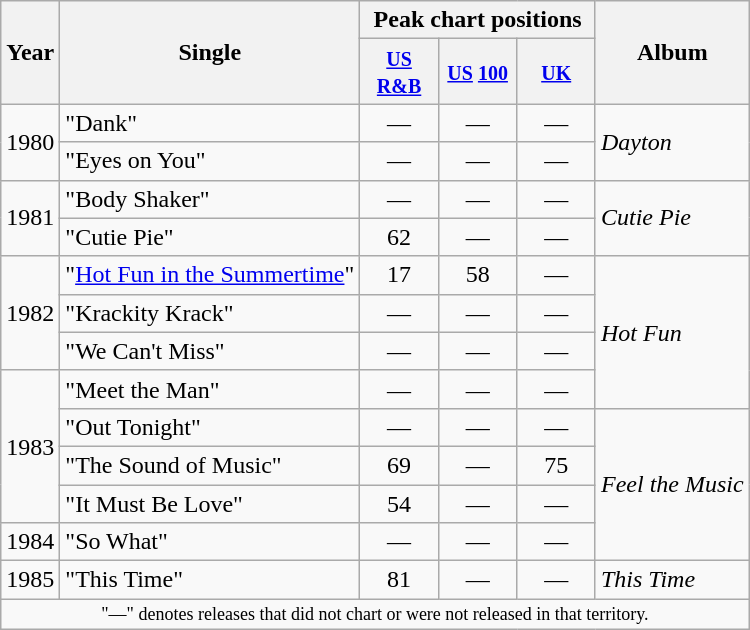<table class="wikitable" style="text-align:center">
<tr>
<th scope="col" rowspan="2">Year</th>
<th scope="col" rowspan="2">Single</th>
<th scope="col" colspan="3">Peak chart positions</th>
<th scope="col" rowspan="2">Album</th>
</tr>
<tr>
<th style="width:45px;"><small><a href='#'>US</a> <a href='#'>R&B</a></small><br></th>
<th style="width:45px;"><small><a href='#'>US</a> <a href='#'>100</a></small><br></th>
<th style="width:45px;"><small><a href='#'>UK</a></small><br></th>
</tr>
<tr>
<td rowspan="2">1980</td>
<td style="text-align:left">"Dank"</td>
<td>—</td>
<td>—</td>
<td>—</td>
<td style="text-align:left" rowspan="2"><em>Dayton</em></td>
</tr>
<tr>
<td style="text-align:left">"Eyes on You"</td>
<td>—</td>
<td>—</td>
<td>—</td>
</tr>
<tr>
<td rowspan="2">1981</td>
<td style="text-align:left">"Body Shaker"</td>
<td>—</td>
<td>—</td>
<td>—</td>
<td style="text-align:left" rowspan="2"><em>Cutie Pie</em></td>
</tr>
<tr>
<td style="text-align:left">"Cutie Pie"</td>
<td>62</td>
<td>—</td>
<td>—</td>
</tr>
<tr>
<td rowspan="3">1982</td>
<td style="text-align:left">"<a href='#'>Hot Fun in the Summertime</a>"</td>
<td>17</td>
<td>58</td>
<td>—</td>
<td style="text-align:left" rowspan="4"><em>Hot Fun</em></td>
</tr>
<tr>
<td style="text-align:left">"Krackity Krack"</td>
<td>—</td>
<td>—</td>
<td>—</td>
</tr>
<tr>
<td style="text-align:left">"We Can't Miss"</td>
<td>—</td>
<td>—</td>
<td>—</td>
</tr>
<tr>
<td rowspan="4">1983</td>
<td style="text-align:left">"Meet the Man"</td>
<td>—</td>
<td>—</td>
<td>—</td>
</tr>
<tr>
<td style="text-align:left">"Out Tonight"</td>
<td>—</td>
<td>—</td>
<td>—</td>
<td style="text-align:left" rowspan="4"><em>Feel the Music</em></td>
</tr>
<tr>
<td style="text-align:left">"The Sound of Music"</td>
<td>69</td>
<td>—</td>
<td>75</td>
</tr>
<tr>
<td style="text-align:left">"It Must Be Love"</td>
<td>54</td>
<td>—</td>
<td>—</td>
</tr>
<tr>
<td rowspan="1">1984</td>
<td style="text-align:left">"So What"</td>
<td>—</td>
<td>—</td>
<td>—</td>
</tr>
<tr>
<td rowspan="1">1985</td>
<td style="text-align:left">"This Time"</td>
<td>81</td>
<td>—</td>
<td>—</td>
<td style="text-align:left" rowspan="1"><em>This Time</em></td>
</tr>
<tr>
<td colspan="6" style="text-align:center; font-size:9pt;">"—" denotes releases that did not chart or were not released in that territory.</td>
</tr>
</table>
